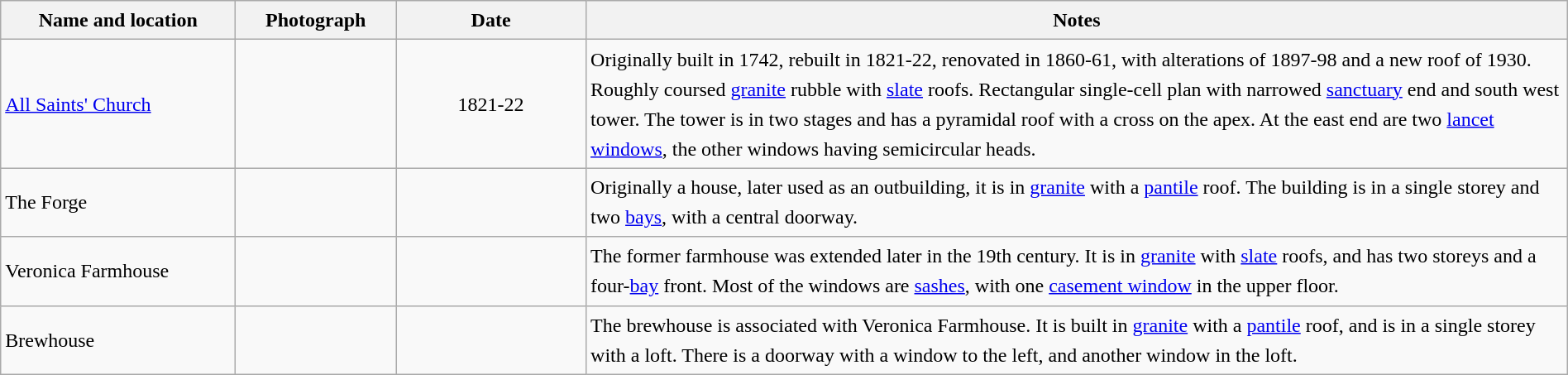<table class="wikitable sortable plainrowheaders" style="width:100%;border:0px;text-align:left;line-height:150%;">
<tr>
<th scope="col"  style="width:150px">Name and location</th>
<th scope="col"  style="width:100px" class="unsortable">Photograph</th>
<th scope="col"  style="width:120px">Date</th>
<th scope="col"  style="width:650px" class="unsortable">Notes</th>
</tr>
<tr>
<td><a href='#'>All Saints' Church</a><br><small></small></td>
<td></td>
<td align="center">1821-22</td>
<td>Originally built in 1742, rebuilt in 1821-22, renovated in 1860-61, with alterations of 1897-98 and a new roof of 1930. Roughly coursed <a href='#'>granite</a> rubble with <a href='#'>slate</a> roofs. Rectangular single-cell plan with narrowed <a href='#'>sanctuary</a> end and south west tower.  The tower is in two stages and has a pyramidal roof with a cross on the apex.  At the east end are two <a href='#'>lancet windows</a>, the other windows having semicircular heads.</td>
</tr>
<tr>
<td>The Forge<br><small></small></td>
<td></td>
<td align="center"></td>
<td>Originally a house, later used as an outbuilding, it is in <a href='#'>granite</a> with a <a href='#'>pantile</a> roof.  The building is in a single storey and two <a href='#'>bays</a>, with a central doorway.</td>
</tr>
<tr>
<td>Veronica Farmhouse<br><small></small></td>
<td></td>
<td align="center"></td>
<td>The former farmhouse was extended later in the 19th century.  It is in <a href='#'>granite</a> with <a href='#'>slate</a> roofs, and has two storeys and a four-<a href='#'>bay</a> front.  Most of the windows are <a href='#'>sashes</a>, with one <a href='#'>casement window</a> in the upper floor.</td>
</tr>
<tr>
<td>Brewhouse<br><small></small></td>
<td></td>
<td align="center"></td>
<td>The brewhouse is associated with Veronica Farmhouse.  It is built in <a href='#'>granite</a> with a <a href='#'>pantile</a> roof, and is in a single storey with a loft.  There is a doorway with a window to the left, and another window in the loft.</td>
</tr>
<tr>
</tr>
</table>
